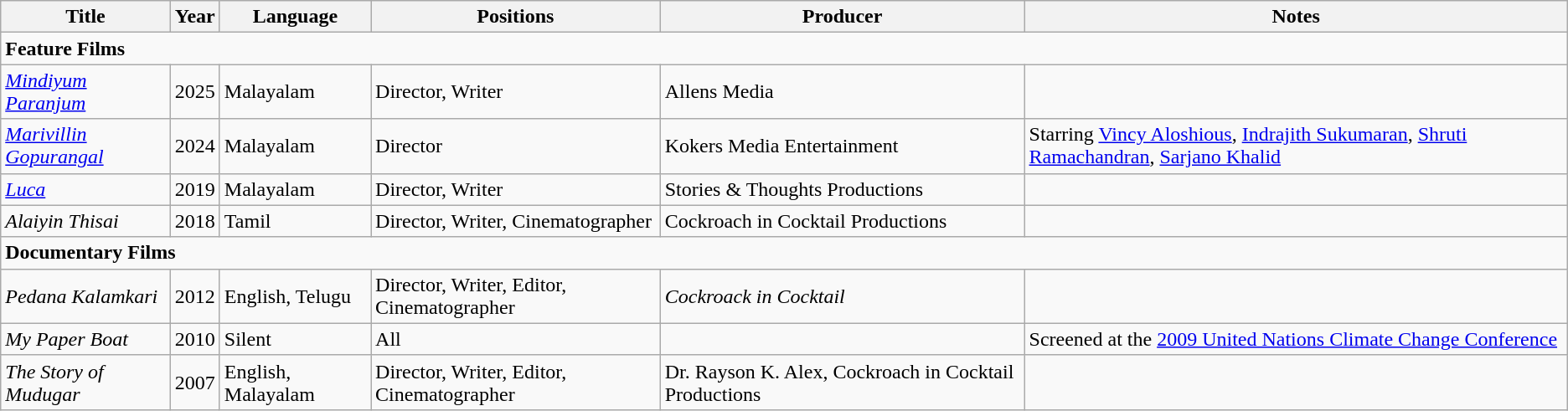<table class="wikitable sortable">
<tr>
<th>Title</th>
<th>Year</th>
<th>Language</th>
<th>Positions</th>
<th>Producer</th>
<th>Notes</th>
</tr>
<tr>
<td colspan="6"><strong>Feature Films</strong></td>
</tr>
<tr>
<td><em><a href='#'>Mindiyum Paranjum</a></em></td>
<td>2025</td>
<td>Malayalam</td>
<td>Director, Writer</td>
<td>Allens Media</td>
<td></td>
</tr>
<tr>
<td><em><a href='#'>Marivillin Gopurangal</a></em></td>
<td>2024</td>
<td>Malayalam</td>
<td>Director</td>
<td>Kokers Media Entertainment</td>
<td>Starring <a href='#'>Vincy Aloshious</a>, <a href='#'>Indrajith Sukumaran</a>, <a href='#'>Shruti Ramachandran</a>, <a href='#'>Sarjano Khalid</a></td>
</tr>
<tr>
<td><em><a href='#'>Luca</a></em></td>
<td>2019</td>
<td>Malayalam</td>
<td>Director, Writer</td>
<td>Stories & Thoughts Productions</td>
<td></td>
</tr>
<tr>
<td><em>Alaiyin Thisai</em></td>
<td>2018</td>
<td>Tamil</td>
<td>Director, Writer, Cinematographer</td>
<td>Cockroach in Cocktail Productions</td>
<td></td>
</tr>
<tr>
<td colspan="6"><strong>Documentary Films</strong></td>
</tr>
<tr>
<td><em>Pedana Kalamkari</em></td>
<td>2012</td>
<td>English, Telugu</td>
<td>Director, Writer, Editor, Cinematographer</td>
<td><em>Cockroack in Cocktail</em></td>
<td></td>
</tr>
<tr>
<td><em>My Paper Boat</em></td>
<td>2010</td>
<td>Silent</td>
<td>All</td>
<td></td>
<td>Screened at the <a href='#'>2009 United Nations Climate Change Conference</a></td>
</tr>
<tr>
<td><em>The Story of Mudugar</em></td>
<td>2007</td>
<td>English, Malayalam</td>
<td>Director, Writer, Editor, Cinematographer</td>
<td>Dr. Rayson K. Alex, Cockroach in Cocktail Productions</td>
</tr>
</table>
